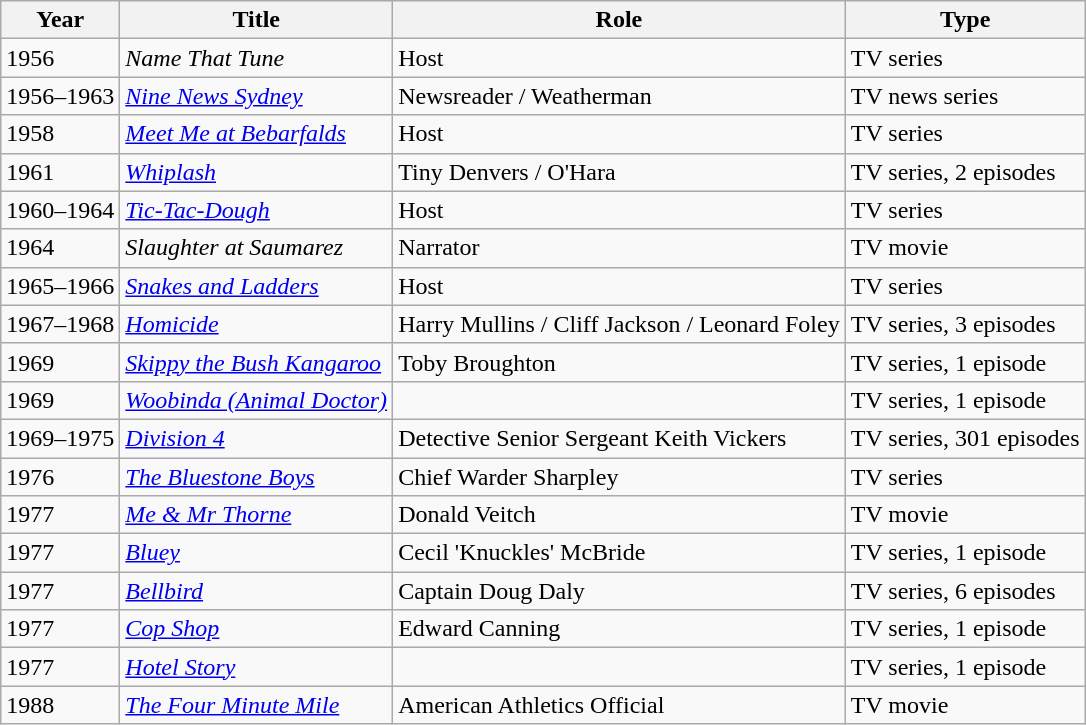<table class="wikitable">
<tr>
<th>Year</th>
<th>Title</th>
<th>Role</th>
<th>Type</th>
</tr>
<tr>
<td>1956</td>
<td><em>Name That Tune</em></td>
<td>Host</td>
<td>TV series</td>
</tr>
<tr>
<td>1956–1963</td>
<td><em><a href='#'>Nine News Sydney</a></em></td>
<td>Newsreader / Weatherman</td>
<td>TV news series</td>
</tr>
<tr>
<td>1958</td>
<td><em><a href='#'>Meet Me at Bebarfalds</a></em></td>
<td>Host</td>
<td>TV series</td>
</tr>
<tr>
<td>1961</td>
<td><em><a href='#'>Whiplash</a></em></td>
<td>Tiny Denvers / O'Hara</td>
<td>TV series, 2 episodes</td>
</tr>
<tr>
<td>1960–1964</td>
<td><em><a href='#'>Tic-Tac-Dough</a></em></td>
<td>Host</td>
<td>TV series</td>
</tr>
<tr>
<td>1964</td>
<td><em>Slaughter at Saumarez</em></td>
<td>Narrator</td>
<td>TV movie</td>
</tr>
<tr>
<td>1965–1966</td>
<td><em><a href='#'>Snakes and Ladders</a></em></td>
<td>Host</td>
<td>TV series</td>
</tr>
<tr>
<td>1967–1968</td>
<td><em><a href='#'>Homicide</a></em></td>
<td>Harry Mullins / Cliff Jackson / Leonard Foley</td>
<td>TV series, 3 episodes</td>
</tr>
<tr>
<td>1969</td>
<td><em><a href='#'>Skippy the Bush Kangaroo</a></em></td>
<td>Toby Broughton</td>
<td>TV series, 1 episode</td>
</tr>
<tr>
<td>1969</td>
<td><em><a href='#'>Woobinda (Animal Doctor)</a></em></td>
<td></td>
<td>TV series, 1 episode</td>
</tr>
<tr>
<td>1969–1975</td>
<td><em><a href='#'>Division 4</a></em></td>
<td>Detective Senior Sergeant Keith Vickers</td>
<td>TV series, 301 episodes</td>
</tr>
<tr>
<td>1976</td>
<td><em><a href='#'>The Bluestone Boys</a></em></td>
<td>Chief Warder Sharpley</td>
<td>TV series</td>
</tr>
<tr>
<td>1977</td>
<td><em><a href='#'>Me & Mr Thorne</a></em></td>
<td>Donald Veitch</td>
<td>TV movie</td>
</tr>
<tr>
<td>1977</td>
<td><em><a href='#'>Bluey</a></em></td>
<td>Cecil 'Knuckles' McBride</td>
<td>TV series, 1 episode</td>
</tr>
<tr>
<td>1977</td>
<td><em><a href='#'>Bellbird</a></em></td>
<td>Captain Doug Daly</td>
<td>TV series, 6 episodes</td>
</tr>
<tr>
<td>1977</td>
<td><em><a href='#'>Cop Shop</a></em></td>
<td>Edward Canning</td>
<td>TV series, 1 episode</td>
</tr>
<tr>
<td>1977</td>
<td><em><a href='#'>Hotel Story</a></em></td>
<td></td>
<td>TV series, 1 episode</td>
</tr>
<tr>
<td>1988</td>
<td><em><a href='#'>The Four Minute Mile</a></em></td>
<td>American Athletics Official</td>
<td>TV movie</td>
</tr>
</table>
